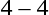<table style="text-align:center">
<tr>
<th width=200></th>
<th width=100></th>
<th width=200></th>
</tr>
<tr>
<td align=right></td>
<td>4 – 4</td>
<td align=left></td>
</tr>
</table>
